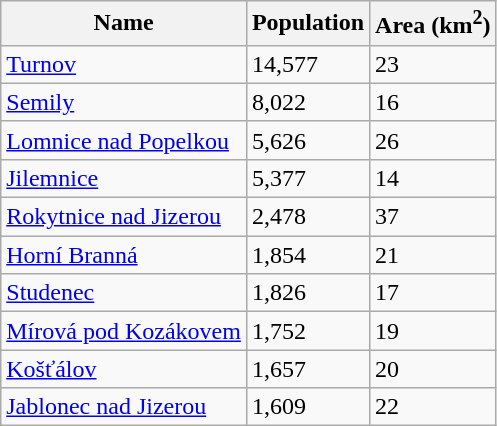<table class="wikitable sortable">
<tr>
<th>Name</th>
<th>Population</th>
<th>Area (km<sup>2</sup>)</th>
</tr>
<tr>
<td><a href='#'>Turnov</a></td>
<td>14,577</td>
<td>23</td>
</tr>
<tr>
<td><a href='#'>Semily</a></td>
<td>8,022</td>
<td>16</td>
</tr>
<tr>
<td><a href='#'>Lomnice nad Popelkou</a></td>
<td>5,626</td>
<td>26</td>
</tr>
<tr>
<td><a href='#'>Jilemnice</a></td>
<td>5,377</td>
<td>14</td>
</tr>
<tr>
<td><a href='#'>Rokytnice nad Jizerou</a></td>
<td>2,478</td>
<td>37</td>
</tr>
<tr>
<td><a href='#'>Horní Branná</a></td>
<td>1,854</td>
<td>21</td>
</tr>
<tr>
<td><a href='#'>Studenec</a></td>
<td>1,826</td>
<td>17</td>
</tr>
<tr>
<td><a href='#'>Mírová pod Kozákovem</a></td>
<td>1,752</td>
<td>19</td>
</tr>
<tr>
<td><a href='#'>Košťálov</a></td>
<td>1,657</td>
<td>20</td>
</tr>
<tr>
<td><a href='#'>Jablonec nad Jizerou</a></td>
<td>1,609</td>
<td>22</td>
</tr>
</table>
